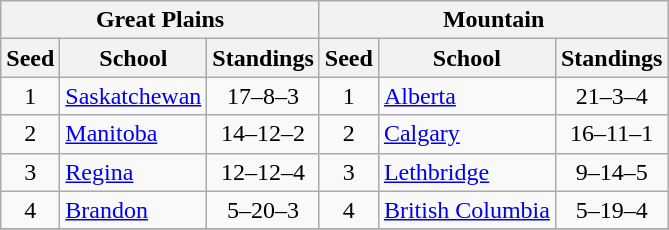<table class="wikitable">
<tr>
<th colspan=3>Great Plains</th>
<th colspan=3>Mountain</th>
</tr>
<tr>
<th>Seed</th>
<th width:120px">School</th>
<th>Standings</th>
<th>Seed</th>
<th width:120px">School</th>
<th>Standings</th>
</tr>
<tr>
<td align=center>1</td>
<td><a href='#'>Saskatchewan</a></td>
<td align=center>17–8–3</td>
<td align=center>1</td>
<td><a href='#'>Alberta</a></td>
<td align=center>21–3–4</td>
</tr>
<tr>
<td align=center>2</td>
<td><a href='#'>Manitoba</a></td>
<td align=center>14–12–2</td>
<td align=center>2</td>
<td><a href='#'>Calgary</a></td>
<td align=center>16–11–1</td>
</tr>
<tr>
<td align=center>3</td>
<td><a href='#'>Regina</a></td>
<td align=center>12–12–4</td>
<td align=center>3</td>
<td><a href='#'>Lethbridge</a></td>
<td align=center>9–14–5</td>
</tr>
<tr>
<td align=center>4</td>
<td><a href='#'>Brandon</a></td>
<td align=center>5–20–3</td>
<td align=center>4</td>
<td><a href='#'>British Columbia</a></td>
<td align=center>5–19–4</td>
</tr>
<tr>
</tr>
</table>
